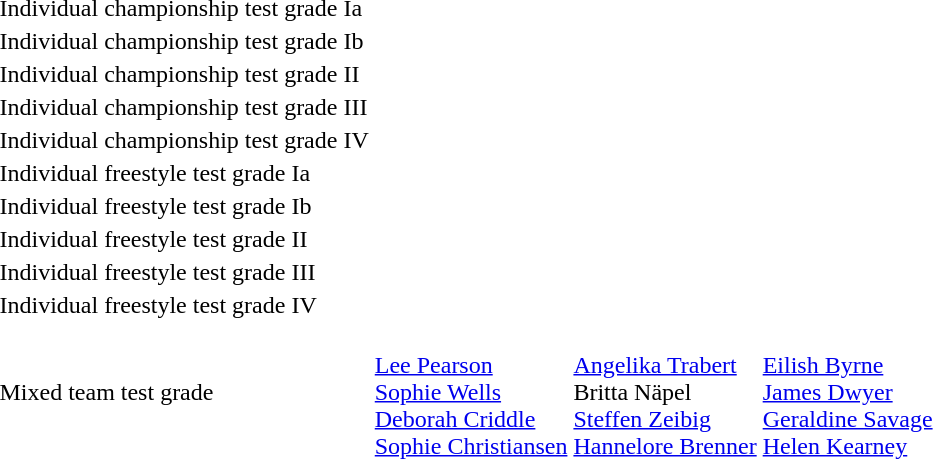<table>
<tr>
<td>Individual championship test grade Ia<br></td>
<td></td>
<td></td>
<td></td>
</tr>
<tr>
<td>Individual championship test grade Ib<br></td>
<td></td>
<td></td>
<td></td>
</tr>
<tr>
<td>Individual championship test grade II<br></td>
<td></td>
<td></td>
<td></td>
</tr>
<tr>
<td>Individual championship test grade III<br></td>
<td></td>
<td></td>
<td></td>
</tr>
<tr>
<td>Individual championship test grade IV<br></td>
<td></td>
<td></td>
<td></td>
</tr>
<tr>
<td>Individual freestyle test grade Ia<br></td>
<td></td>
<td></td>
<td></td>
</tr>
<tr>
<td>Individual freestyle test grade Ib<br></td>
<td></td>
<td></td>
<td></td>
</tr>
<tr>
<td>Individual freestyle test grade II<br></td>
<td></td>
<td></td>
<td></td>
</tr>
<tr>
<td>Individual freestyle test grade III<br></td>
<td></td>
<td></td>
<td></td>
</tr>
<tr>
<td>Individual freestyle test grade IV<br></td>
<td></td>
<td></td>
<td></td>
</tr>
<tr>
<td>Mixed team test grade<br></td>
<td><br><a href='#'>Lee Pearson</a><br><a href='#'>Sophie Wells</a><br><a href='#'>Deborah Criddle</a><br><a href='#'>Sophie Christiansen</a></td>
<td><br><a href='#'>Angelika Trabert</a><br>Britta Näpel<br><a href='#'>Steffen Zeibig</a><br><a href='#'>Hannelore Brenner</a></td>
<td><br><a href='#'>Eilish Byrne</a><br><a href='#'>James Dwyer</a><br><a href='#'>Geraldine Savage</a><br><a href='#'>Helen Kearney</a></td>
</tr>
</table>
